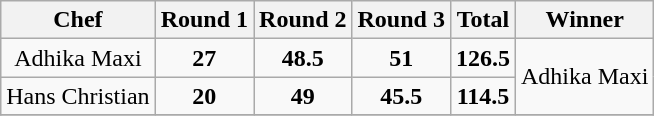<table class="wikitable"  style="float:left; margin:auto; text-align:center;">
<tr>
<th>Chef</th>
<th>Round 1</th>
<th>Round 2</th>
<th>Round 3</th>
<th>Total</th>
<th>Winner</th>
</tr>
<tr>
<td>Adhika Maxi</td>
<td><strong>27</strong></td>
<td><strong>48.5</strong></td>
<td><strong>51</strong></td>
<td><strong>126.5</strong></td>
<td rowspan=2>Adhika Maxi</td>
</tr>
<tr>
<td>Hans Christian</td>
<td><strong>20</strong></td>
<td><strong>49</strong></td>
<td><strong>45.5</strong></td>
<td><strong>114.5</strong></td>
</tr>
<tr>
</tr>
</table>
